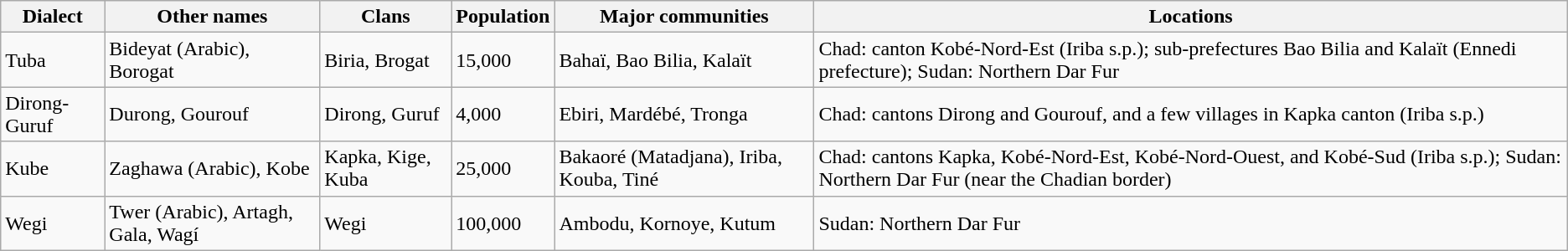<table class="wikitable">
<tr>
<th>Dialect</th>
<th>Other names</th>
<th>Clans</th>
<th>Population</th>
<th>Major communities</th>
<th>Locations</th>
</tr>
<tr>
<td>Tuba</td>
<td>Bideyat (Arabic), Borogat</td>
<td>Biria, Brogat</td>
<td>15,000</td>
<td>Bahaï, Bao Bilia, Kalaït</td>
<td>Chad: canton Kobé-Nord-Est (Iriba s.p.); sub-prefectures Bao Bilia and Kalaït (Ennedi prefecture); Sudan: Northern Dar Fur</td>
</tr>
<tr>
<td>Dirong-Guruf</td>
<td>Durong, Gourouf</td>
<td>Dirong, Guruf</td>
<td>4,000</td>
<td>Ebiri, Mardébé, Tronga</td>
<td>Chad: cantons Dirong and Gourouf, and a few villages in Kapka canton (Iriba s.p.)</td>
</tr>
<tr>
<td>Kube</td>
<td>Zaghawa (Arabic), Kobe</td>
<td>Kapka, Kige, Kuba</td>
<td>25,000</td>
<td>Bakaoré (Matadjana), Iriba, Kouba, Tiné</td>
<td>Chad: cantons Kapka, Kobé-Nord-Est, Kobé-Nord-Ouest, and Kobé-Sud (Iriba s.p.); Sudan: Northern Dar Fur (near the Chadian border)</td>
</tr>
<tr>
<td>Wegi</td>
<td>Twer (Arabic), Artagh, Gala, Wagí</td>
<td>Wegi</td>
<td>100,000</td>
<td>Ambodu, Kornoye, Kutum</td>
<td>Sudan: Northern Dar Fur</td>
</tr>
</table>
